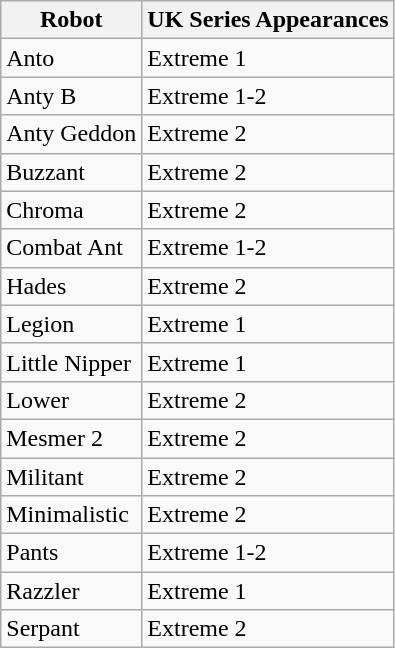<table class="wikitable">
<tr>
<th>Robot</th>
<th>UK Series Appearances</th>
</tr>
<tr>
<td>Anto</td>
<td>Extreme 1</td>
</tr>
<tr>
<td>Anty B</td>
<td>Extreme 1-2</td>
</tr>
<tr>
<td>Anty Geddon</td>
<td>Extreme 2</td>
</tr>
<tr>
<td>Buzzant</td>
<td>Extreme 2</td>
</tr>
<tr>
<td>Chroma</td>
<td>Extreme 2</td>
</tr>
<tr>
<td>Combat Ant</td>
<td>Extreme 1-2</td>
</tr>
<tr>
<td>Hades</td>
<td>Extreme 2</td>
</tr>
<tr>
<td>Legion</td>
<td>Extreme 1</td>
</tr>
<tr>
<td>Little Nipper</td>
<td>Extreme 1</td>
</tr>
<tr>
<td>Lower</td>
<td>Extreme 2</td>
</tr>
<tr>
<td>Mesmer 2</td>
<td>Extreme 2</td>
</tr>
<tr>
<td>Militant</td>
<td>Extreme 2</td>
</tr>
<tr>
<td>Minimalistic</td>
<td>Extreme 2</td>
</tr>
<tr>
<td>Pants</td>
<td>Extreme 1-2</td>
</tr>
<tr>
<td>Razzler</td>
<td>Extreme 1</td>
</tr>
<tr>
<td>Serpant</td>
<td>Extreme 2</td>
</tr>
</table>
